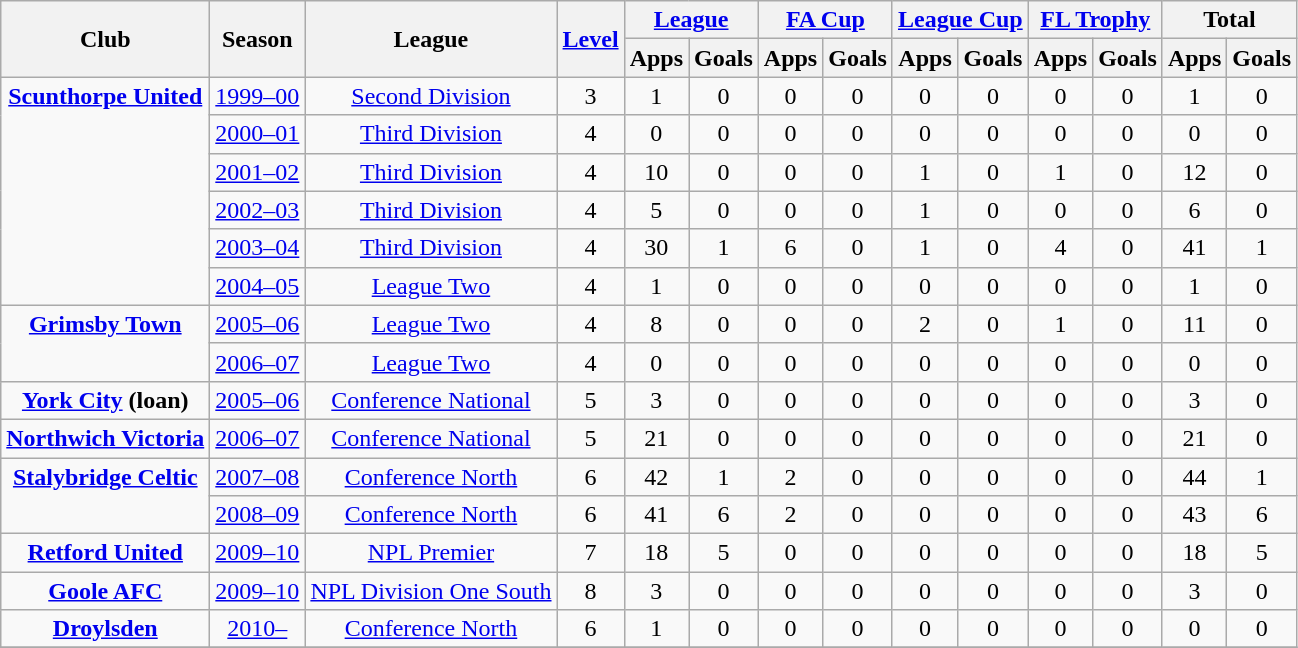<table class=wikitable style=text-align:center>
<tr>
<th rowspan="2">Club</th>
<th rowspan="2">Season</th>
<th rowspan="2">League</th>
<th rowspan="2"><a href='#'>Level</a></th>
<th colspan="2"><a href='#'>League</a></th>
<th colspan="2"><a href='#'>FA Cup</a></th>
<th colspan="2"><a href='#'>League Cup</a></th>
<th colspan="2"><a href='#'>FL Trophy</a></th>
<th colspan="2">Total</th>
</tr>
<tr>
<th>Apps</th>
<th>Goals</th>
<th>Apps</th>
<th>Goals</th>
<th>Apps</th>
<th>Goals</th>
<th>Apps</th>
<th>Goals</th>
<th>Apps</th>
<th>Goals</th>
</tr>
<tr>
<td rowspan="6" align=center valign=top><strong><a href='#'>Scunthorpe United</a></strong></td>
<td><a href='#'>1999–00</a></td>
<td><a href='#'>Second Division</a></td>
<td align="center">3</td>
<td align="center">1</td>
<td align="center">0</td>
<td align="center">0</td>
<td align="center">0</td>
<td align="center">0</td>
<td align="center">0</td>
<td align="center">0</td>
<td align="center">0</td>
<td align="center">1</td>
<td align="center">0</td>
</tr>
<tr>
<td><a href='#'>2000–01</a></td>
<td><a href='#'>Third Division</a></td>
<td align="center">4</td>
<td align="center">0</td>
<td align="center">0</td>
<td align="center">0</td>
<td align="center">0</td>
<td align="center">0</td>
<td align="center">0</td>
<td align="center">0</td>
<td align="center">0</td>
<td align="center">0</td>
<td align="center">0</td>
</tr>
<tr>
<td><a href='#'>2001–02</a></td>
<td><a href='#'>Third Division</a></td>
<td align="center">4</td>
<td align="center">10</td>
<td align="center">0</td>
<td align="center">0</td>
<td align="center">0</td>
<td align="center">1</td>
<td align="center">0</td>
<td align="center">1</td>
<td align="center">0</td>
<td align="center">12</td>
<td align="center">0</td>
</tr>
<tr>
<td><a href='#'>2002–03</a></td>
<td><a href='#'>Third Division</a></td>
<td align="center">4</td>
<td align="center">5</td>
<td align="center">0</td>
<td align="center">0</td>
<td align="center">0</td>
<td align="center">1</td>
<td align="center">0</td>
<td align="center">0</td>
<td align="center">0</td>
<td align="center">6</td>
<td align="center">0</td>
</tr>
<tr>
<td><a href='#'>2003–04</a></td>
<td><a href='#'>Third Division</a></td>
<td align="center">4</td>
<td align="center">30</td>
<td align="center">1</td>
<td align="center">6</td>
<td align="center">0</td>
<td align="center">1</td>
<td align="center">0</td>
<td align="center">4</td>
<td align="center">0</td>
<td align="center">41</td>
<td align="center">1</td>
</tr>
<tr>
<td><a href='#'>2004–05</a></td>
<td><a href='#'>League Two</a></td>
<td align="center">4</td>
<td align="center">1</td>
<td align="center">0</td>
<td align="center">0</td>
<td align="center">0</td>
<td align="center">0</td>
<td align="center">0</td>
<td align="center">0</td>
<td align="center">0</td>
<td align="center">1</td>
<td align="center">0</td>
</tr>
<tr>
<td rowspan="2" align=center valign=top><strong><a href='#'>Grimsby Town</a></strong></td>
<td><a href='#'>2005–06</a></td>
<td><a href='#'>League Two</a></td>
<td align="center">4</td>
<td align="center">8</td>
<td align="center">0</td>
<td align="center">0</td>
<td align="center">0</td>
<td align="center">2</td>
<td align="center">0</td>
<td align="center">1</td>
<td align="center">0</td>
<td align="center">11</td>
<td align="center">0</td>
</tr>
<tr>
<td><a href='#'>2006–07</a></td>
<td><a href='#'>League Two</a></td>
<td align="center">4</td>
<td align="center">0</td>
<td align="center">0</td>
<td align="center">0</td>
<td align="center">0</td>
<td align="center">0</td>
<td align="center">0</td>
<td align="center">0</td>
<td align="center">0</td>
<td align="center">0</td>
<td align="center">0</td>
</tr>
<tr>
<td rowspan="1" align=center valign=top><strong><a href='#'>York City</a> (loan)</strong></td>
<td><a href='#'>2005–06</a></td>
<td><a href='#'>Conference National</a></td>
<td align="center">5</td>
<td align="center">3</td>
<td align="center">0</td>
<td align="center">0</td>
<td align="center">0</td>
<td align="center">0</td>
<td align="center">0</td>
<td align="center">0</td>
<td align="center">0</td>
<td align="center">3</td>
<td align="center">0</td>
</tr>
<tr>
<td rowspan="1" align=center valign=top><strong><a href='#'>Northwich Victoria</a></strong></td>
<td><a href='#'>2006–07</a></td>
<td><a href='#'>Conference National</a></td>
<td align="center">5</td>
<td align="center">21</td>
<td align="center">0</td>
<td align="center">0</td>
<td align="center">0</td>
<td align="center">0</td>
<td align="center">0</td>
<td align="center">0</td>
<td align="center">0</td>
<td align="center">21</td>
<td align="center">0</td>
</tr>
<tr>
<td rowspan="2" align=center valign=top><strong><a href='#'>Stalybridge Celtic</a></strong></td>
<td><a href='#'>2007–08</a></td>
<td><a href='#'>Conference North</a></td>
<td align="center">6</td>
<td align="center">42</td>
<td align="center">1</td>
<td align="center">2</td>
<td align="center">0</td>
<td align="center">0</td>
<td align="center">0</td>
<td align="center">0</td>
<td align="center">0</td>
<td align="center">44</td>
<td align="center">1</td>
</tr>
<tr>
<td><a href='#'>2008–09</a></td>
<td><a href='#'>Conference North</a></td>
<td align="center">6</td>
<td align="center">41</td>
<td align="center">6</td>
<td align="center">2</td>
<td align="center">0</td>
<td align="center">0</td>
<td align="center">0</td>
<td align="center">0</td>
<td align="center">0</td>
<td align="center">43</td>
<td align="center">6</td>
</tr>
<tr>
<td rowspan="1" align=center valign=top><strong><a href='#'>Retford United</a></strong></td>
<td><a href='#'>2009–10</a></td>
<td><a href='#'>NPL Premier</a></td>
<td align="center">7</td>
<td align="center">18</td>
<td align="center">5</td>
<td align="center">0</td>
<td align="center">0</td>
<td align="center">0</td>
<td align="center">0</td>
<td align="center">0</td>
<td align="center">0</td>
<td align="center">18</td>
<td align="center">5</td>
</tr>
<tr>
<td rowspan="1" align=center valign=top><strong><a href='#'>Goole AFC</a></strong></td>
<td><a href='#'>2009–10</a></td>
<td><a href='#'>NPL Division One South</a></td>
<td align="center">8</td>
<td align="center">3</td>
<td align="center">0</td>
<td align="center">0</td>
<td align="center">0</td>
<td align="center">0</td>
<td align="center">0</td>
<td align="center">0</td>
<td align="center">0</td>
<td align="center">3</td>
<td align="center">0</td>
</tr>
<tr>
<td rowspan="1" align=center valign=top><strong><a href='#'>Droylsden</a></strong></td>
<td><a href='#'>2010–</a></td>
<td><a href='#'>Conference North</a></td>
<td align="center">6</td>
<td align="center">1</td>
<td align="center">0</td>
<td align="center">0</td>
<td align="center">0</td>
<td align="center">0</td>
<td align="center">0</td>
<td align="center">0</td>
<td align="center">0</td>
<td align="center">0</td>
<td align="center">0</td>
</tr>
<tr>
</tr>
</table>
